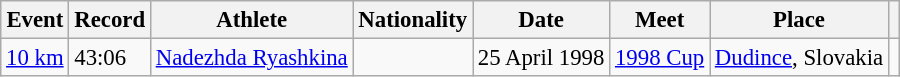<table class="wikitable sortabl" style="font-size:95%;">
<tr>
<th>Event</th>
<th>Record</th>
<th>Athlete</th>
<th>Nationality</th>
<th>Date</th>
<th>Meet</th>
<th>Place</th>
<th></th>
</tr>
<tr>
<td><a href='#'>10 km</a></td>
<td>43:06</td>
<td><a href='#'>Nadezhda Ryashkina</a></td>
<td></td>
<td>25 April 1998</td>
<td><a href='#'>1998 Cup</a></td>
<td> <a href='#'>Dudince</a>, Slovakia</td>
<td></td>
</tr>
</table>
